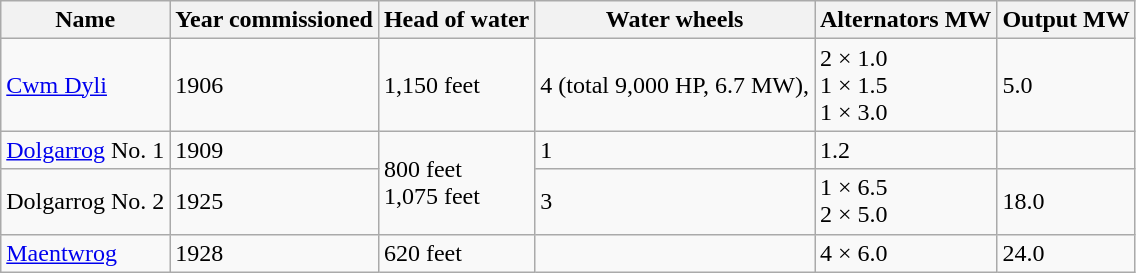<table class="wikitable">
<tr>
<th>Name</th>
<th>Year commissioned</th>
<th>Head of water</th>
<th>Water wheels</th>
<th>Alternators MW</th>
<th>Output MW</th>
</tr>
<tr>
<td><a href='#'>Cwm Dyli</a></td>
<td>1906</td>
<td>1,150 feet</td>
<td>4 (total 9,000  HP, 6.7 MW),</td>
<td>2 ×  1.0<br>1 ×  1.5<br>1 ×  3.0</td>
<td>5.0</td>
</tr>
<tr>
<td><a href='#'>Dolgarrog</a> No.  1</td>
<td>1909</td>
<td rowspan="2">800 feet<br>1,075 feet</td>
<td>1</td>
<td>1.2</td>
<td></td>
</tr>
<tr>
<td>Dolgarrog No.  2</td>
<td>1925</td>
<td>3</td>
<td>1 ×  6.5<br>2 ×  5.0</td>
<td>18.0</td>
</tr>
<tr>
<td><a href='#'>Maentwrog</a></td>
<td>1928</td>
<td>620 feet</td>
<td></td>
<td>4 ×  6.0</td>
<td>24.0</td>
</tr>
</table>
